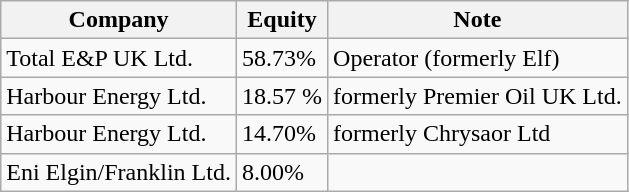<table class="wikitable">
<tr>
<th>Company</th>
<th>Equity</th>
<th>Note</th>
</tr>
<tr>
<td>Total E&P UK Ltd.</td>
<td>58.73%</td>
<td>Operator (formerly Elf)</td>
</tr>
<tr>
<td>Harbour Energy Ltd.</td>
<td>18.57 %</td>
<td>formerly Premier Oil UK Ltd.</td>
</tr>
<tr>
<td>Harbour Energy Ltd.</td>
<td>14.70%</td>
<td>formerly Chrysaor Ltd</td>
</tr>
<tr>
<td>Eni Elgin/Franklin Ltd.</td>
<td>8.00%</td>
<td></td>
</tr>
</table>
